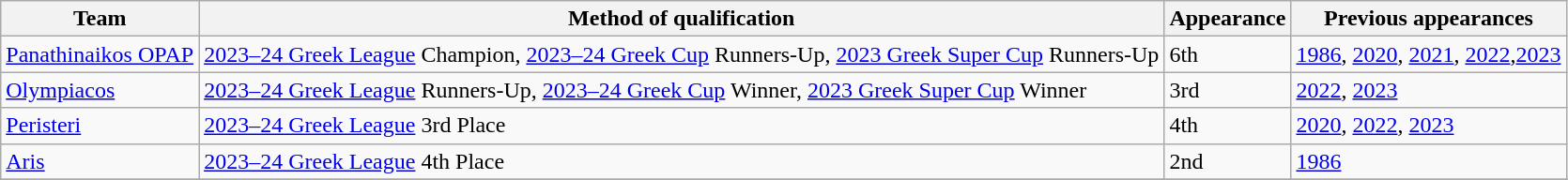<table class="wikitable">
<tr>
<th>Team</th>
<th>Method of qualification</th>
<th>Appearance</th>
<th>Previous appearances</th>
</tr>
<tr>
<td><a href='#'>Panathinaikos OPAP</a></td>
<td><a href='#'>2023–24 Greek League</a> Champion, <a href='#'>2023–24 Greek Cup</a> Runners-Up, <a href='#'>2023 Greek Super Cup</a> Runners-Up</td>
<td>6th</td>
<td><a href='#'>1986</a>, <a href='#'>2020</a>, <a href='#'>2021</a>, <a href='#'>2022</a>,<a href='#'>2023</a></td>
</tr>
<tr>
<td><a href='#'>Olympiacos</a></td>
<td><a href='#'>2023–24 Greek League</a> Runners-Up, <a href='#'>2023–24 Greek Cup</a> Winner, <a href='#'>2023 Greek Super Cup</a> Winner</td>
<td>3rd</td>
<td><a href='#'>2022</a>, <a href='#'>2023</a></td>
</tr>
<tr>
<td><a href='#'>Peristeri</a></td>
<td><a href='#'>2023–24 Greek League</a> 3rd Place</td>
<td>4th</td>
<td><a href='#'>2020</a>, <a href='#'>2022</a>, <a href='#'>2023</a></td>
</tr>
<tr>
<td><a href='#'>Aris</a></td>
<td><a href='#'>2023–24 Greek League</a> 4th Place</td>
<td>2nd</td>
<td><a href='#'>1986</a></td>
</tr>
<tr>
</tr>
</table>
